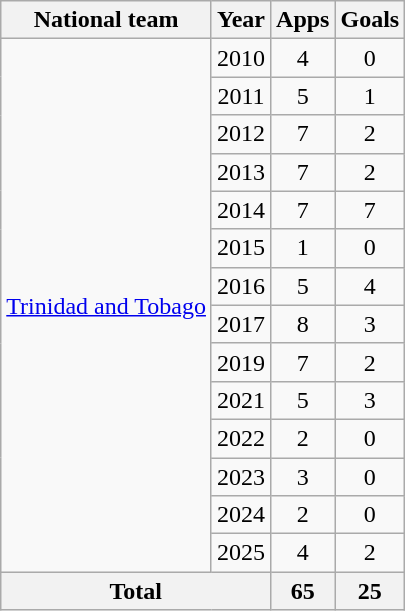<table class="wikitable" style="text-align:center">
<tr>
<th>National team</th>
<th>Year</th>
<th>Apps</th>
<th>Goals</th>
</tr>
<tr>
<td rowspan="14"><a href='#'>Trinidad and Tobago</a></td>
<td>2010</td>
<td>4</td>
<td>0</td>
</tr>
<tr>
<td>2011</td>
<td>5</td>
<td>1</td>
</tr>
<tr>
<td>2012</td>
<td>7</td>
<td>2</td>
</tr>
<tr>
<td>2013</td>
<td>7</td>
<td>2</td>
</tr>
<tr>
<td>2014</td>
<td>7</td>
<td>7</td>
</tr>
<tr>
<td>2015</td>
<td>1</td>
<td>0</td>
</tr>
<tr>
<td>2016</td>
<td>5</td>
<td>4</td>
</tr>
<tr>
<td>2017</td>
<td>8</td>
<td>3</td>
</tr>
<tr>
<td>2019</td>
<td>7</td>
<td>2</td>
</tr>
<tr>
<td>2021</td>
<td>5</td>
<td>3</td>
</tr>
<tr>
<td>2022</td>
<td>2</td>
<td>0</td>
</tr>
<tr>
<td>2023</td>
<td>3</td>
<td>0</td>
</tr>
<tr>
<td>2024</td>
<td>2</td>
<td>0</td>
</tr>
<tr>
<td>2025</td>
<td>4</td>
<td>2</td>
</tr>
<tr>
<th colspan="2">Total</th>
<th>65</th>
<th>25</th>
</tr>
</table>
